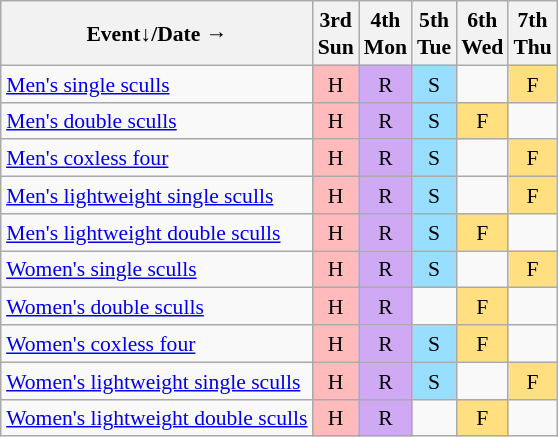<table class="wikitable" style="margin:0.5em auto; font-size:90%; line-height:1.25em; text-align:center;">
<tr>
<th>Event↓/Date →</th>
<th>3rd<br>Sun</th>
<th>4th<br>Mon</th>
<th>5th<br>Tue</th>
<th>6th<br>Wed</th>
<th>7th<br>Thu</th>
</tr>
<tr>
<td align="left"><a href='#'>Men's single sculls</a></td>
<td bgcolor="#FFBBBB">H</td>
<td bgcolor="#D0A9F5">R</td>
<td bgcolor="#97DEFF">S</td>
<td></td>
<td bgcolor="#FFDF80">F</td>
</tr>
<tr>
<td align="left"><a href='#'>Men's double sculls</a></td>
<td bgcolor="#FFBBBB">H</td>
<td bgcolor="#D0A9F5">R</td>
<td bgcolor="#97DEFF">S</td>
<td bgcolor="#FFDF80">F</td>
<td></td>
</tr>
<tr>
<td align="left"><a href='#'>Men's coxless four</a></td>
<td bgcolor="#FFBBBB">H</td>
<td bgcolor="#D0A9F5">R</td>
<td bgcolor="#97DEFF">S</td>
<td></td>
<td bgcolor="#FFDF80">F</td>
</tr>
<tr>
<td align="left"><a href='#'>Men's lightweight single sculls</a></td>
<td bgcolor="#FFBBBB">H</td>
<td bgcolor="#D0A9F5">R</td>
<td bgcolor="#97DEFF">S</td>
<td></td>
<td bgcolor="#FFDF80">F</td>
</tr>
<tr>
<td align="left"><a href='#'>Men's lightweight double sculls</a></td>
<td bgcolor="#FFBBBB">H</td>
<td bgcolor="#D0A9F5">R</td>
<td bgcolor="#97DEFF">S</td>
<td bgcolor="#FFDF80">F</td>
<td></td>
</tr>
<tr>
<td align="left"><a href='#'>Women's single sculls</a></td>
<td bgcolor="#FFBBBB">H</td>
<td bgcolor="#D0A9F5">R</td>
<td bgcolor="#97DEFF">S</td>
<td></td>
<td bgcolor="#FFDF80">F</td>
</tr>
<tr>
<td align="left"><a href='#'>Women's double sculls</a></td>
<td bgcolor="#FFBBBB">H</td>
<td bgcolor="#D0A9F5">R</td>
<td></td>
<td bgcolor="#FFDF80">F</td>
<td></td>
</tr>
<tr>
<td align="left"><a href='#'>Women's coxless four</a></td>
<td bgcolor="#FFBBBB">H</td>
<td bgcolor="#D0A9F5">R</td>
<td bgcolor="#97DEFF">S</td>
<td bgcolor="#FFDF80">F</td>
<td></td>
</tr>
<tr>
<td align="left"><a href='#'>Women's lightweight single sculls</a></td>
<td bgcolor="#FFBBBB">H</td>
<td bgcolor="#D0A9F5">R</td>
<td bgcolor="#97DEFF">S</td>
<td></td>
<td bgcolor="#FFDF80">F</td>
</tr>
<tr>
<td align="left"><a href='#'>Women's lightweight double sculls</a></td>
<td bgcolor="#FFBBBB">H</td>
<td bgcolor="#D0A9F5">R</td>
<td></td>
<td bgcolor="#FFDF80">F</td>
<td></td>
</tr>
</table>
